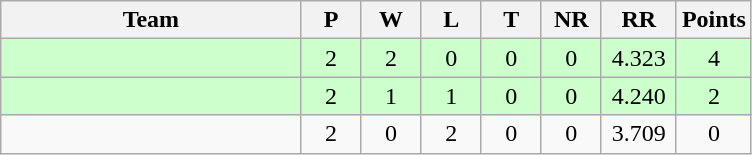<table class="wikitable" style="text-align: center;">
<tr>
<th style="width:40%;">Team</th>
<th style="width:8%;">P</th>
<th style="width:8%;">W</th>
<th style="width:8%;">L</th>
<th style="width:8%;">T</th>
<th style="width:8%;">NR</th>
<th style="width:10%;">RR</th>
<th style="width:10%;">Points</th>
</tr>
<tr style="background:#cfc;">
<td align=left></td>
<td>2</td>
<td>2</td>
<td>0</td>
<td>0</td>
<td>0</td>
<td>4.323</td>
<td>4</td>
</tr>
<tr style="background:#cfc;">
<td align=left></td>
<td>2</td>
<td>1</td>
<td>1</td>
<td>0</td>
<td>0</td>
<td>4.240</td>
<td>2</td>
</tr>
<tr>
<td align=left></td>
<td>2</td>
<td>0</td>
<td>2</td>
<td>0</td>
<td>0</td>
<td>3.709</td>
<td>0</td>
</tr>
</table>
